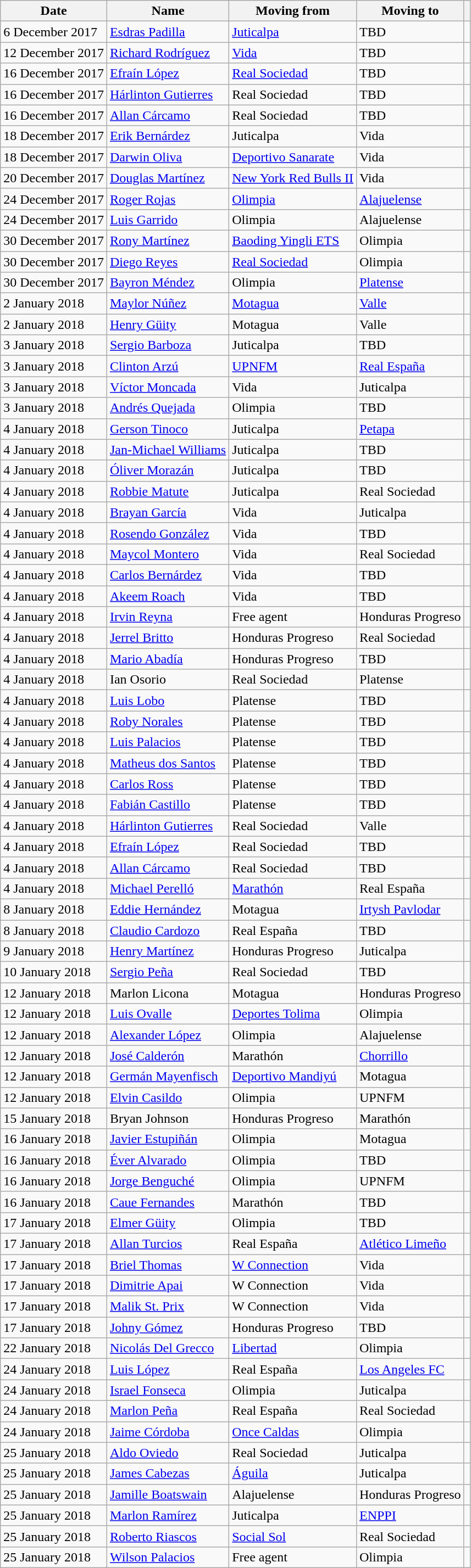<table class="wikitable">
<tr>
<th>Date</th>
<th>Name</th>
<th>Moving from</th>
<th>Moving to</th>
<th></th>
</tr>
<tr>
<td>6 December 2017</td>
<td> <a href='#'>Esdras Padilla</a></td>
<td> <a href='#'>Juticalpa</a></td>
<td>TBD</td>
<td></td>
</tr>
<tr>
<td>12 December 2017</td>
<td> <a href='#'>Richard Rodríguez</a></td>
<td> <a href='#'>Vida</a></td>
<td>TBD</td>
<td></td>
</tr>
<tr>
<td>16 December 2017</td>
<td> <a href='#'>Efraín López</a></td>
<td> <a href='#'>Real Sociedad</a></td>
<td>TBD</td>
<td></td>
</tr>
<tr>
<td>16 December 2017</td>
<td> <a href='#'>Hárlinton Gutierres</a></td>
<td> Real Sociedad</td>
<td>TBD</td>
<td></td>
</tr>
<tr>
<td>16 December 2017</td>
<td> <a href='#'>Allan Cárcamo</a></td>
<td> Real Sociedad</td>
<td>TBD</td>
<td></td>
</tr>
<tr>
<td>18 December 2017</td>
<td> <a href='#'>Erik Bernárdez</a></td>
<td> Juticalpa</td>
<td> Vida</td>
<td></td>
</tr>
<tr>
<td>18 December 2017</td>
<td> <a href='#'>Darwin Oliva</a></td>
<td> <a href='#'>Deportivo Sanarate</a></td>
<td> Vida</td>
<td></td>
</tr>
<tr>
<td>20 December 2017</td>
<td> <a href='#'>Douglas Martínez</a></td>
<td> <a href='#'>New York Red Bulls II</a></td>
<td> Vida</td>
<td></td>
</tr>
<tr>
<td>24 December 2017</td>
<td> <a href='#'>Roger Rojas</a></td>
<td> <a href='#'>Olimpia</a></td>
<td> <a href='#'>Alajuelense</a></td>
<td></td>
</tr>
<tr>
<td>24 December 2017</td>
<td> <a href='#'>Luis Garrido</a></td>
<td> Olimpia</td>
<td> Alajuelense</td>
<td></td>
</tr>
<tr>
<td>30 December 2017</td>
<td> <a href='#'>Rony Martínez</a></td>
<td> <a href='#'>Baoding Yingli ETS</a></td>
<td> Olimpia</td>
<td></td>
</tr>
<tr>
<td>30 December 2017</td>
<td> <a href='#'>Diego Reyes</a></td>
<td> <a href='#'>Real Sociedad</a></td>
<td> Olimpia</td>
<td></td>
</tr>
<tr>
<td>30 December 2017</td>
<td> <a href='#'>Bayron Méndez</a></td>
<td> Olimpia</td>
<td> <a href='#'>Platense</a></td>
<td></td>
</tr>
<tr>
<td>2 January 2018</td>
<td> <a href='#'>Maylor Núñez</a></td>
<td> <a href='#'>Motagua</a></td>
<td> <a href='#'>Valle</a></td>
<td></td>
</tr>
<tr>
<td>2 January 2018</td>
<td> <a href='#'>Henry Güity</a></td>
<td> Motagua</td>
<td> Valle</td>
<td></td>
</tr>
<tr>
<td>3 January 2018</td>
<td> <a href='#'>Sergio Barboza</a></td>
<td> Juticalpa</td>
<td>TBD</td>
<td></td>
</tr>
<tr>
<td>3 January 2018</td>
<td> <a href='#'>Clinton Arzú</a></td>
<td> <a href='#'>UPNFM</a></td>
<td> <a href='#'>Real España</a></td>
<td></td>
</tr>
<tr>
<td>3 January 2018</td>
<td> <a href='#'>Víctor Moncada</a></td>
<td> Vida</td>
<td> Juticalpa</td>
<td></td>
</tr>
<tr>
<td>3 January 2018</td>
<td> <a href='#'>Andrés Quejada</a></td>
<td> Olimpia</td>
<td>TBD</td>
<td></td>
</tr>
<tr>
<td>4 January 2018</td>
<td> <a href='#'>Gerson Tinoco</a></td>
<td> Juticalpa</td>
<td> <a href='#'>Petapa</a></td>
<td></td>
</tr>
<tr>
<td>4 January 2018</td>
<td> <a href='#'>Jan-Michael Williams</a></td>
<td> Juticalpa</td>
<td>TBD</td>
<td></td>
</tr>
<tr>
<td>4 January 2018</td>
<td> <a href='#'>Óliver Morazán</a></td>
<td> Juticalpa</td>
<td>TBD</td>
<td></td>
</tr>
<tr>
<td>4 January 2018</td>
<td> <a href='#'>Robbie Matute</a></td>
<td> Juticalpa</td>
<td> Real Sociedad</td>
<td></td>
</tr>
<tr>
<td>4 January 2018</td>
<td> <a href='#'>Brayan García</a></td>
<td> Vida</td>
<td> Juticalpa</td>
<td></td>
</tr>
<tr>
<td>4 January 2018</td>
<td> <a href='#'>Rosendo González</a></td>
<td> Vida</td>
<td>TBD</td>
<td></td>
</tr>
<tr>
<td>4 January 2018</td>
<td> <a href='#'>Maycol Montero</a></td>
<td> Vida</td>
<td> Real Sociedad</td>
<td></td>
</tr>
<tr>
<td>4 January 2018</td>
<td> <a href='#'>Carlos Bernárdez</a></td>
<td> Vida</td>
<td>TBD</td>
<td></td>
</tr>
<tr>
<td>4 January 2018</td>
<td> <a href='#'>Akeem Roach</a></td>
<td> Vida</td>
<td>TBD</td>
<td></td>
</tr>
<tr>
<td>4 January 2018</td>
<td> <a href='#'>Irvin Reyna</a></td>
<td>Free agent</td>
<td> Honduras Progreso</td>
<td></td>
</tr>
<tr>
<td>4 January 2018</td>
<td> <a href='#'>Jerrel Britto</a></td>
<td> Honduras Progreso</td>
<td> Real Sociedad</td>
<td></td>
</tr>
<tr>
<td>4 January 2018</td>
<td> <a href='#'>Mario Abadía</a></td>
<td> Honduras Progreso</td>
<td>TBD</td>
<td></td>
</tr>
<tr>
<td>4 January 2018</td>
<td> Ian Osorio</td>
<td> Real Sociedad</td>
<td> Platense</td>
<td></td>
</tr>
<tr>
<td>4 January 2018</td>
<td> <a href='#'>Luis Lobo</a></td>
<td> Platense</td>
<td>TBD</td>
<td></td>
</tr>
<tr>
<td>4 January 2018</td>
<td> <a href='#'>Roby Norales</a></td>
<td> Platense</td>
<td>TBD</td>
<td></td>
</tr>
<tr>
<td>4 January 2018</td>
<td> <a href='#'>Luis Palacios</a></td>
<td> Platense</td>
<td>TBD</td>
<td></td>
</tr>
<tr>
<td>4 January 2018</td>
<td> <a href='#'>Matheus dos Santos</a></td>
<td> Platense</td>
<td>TBD</td>
<td></td>
</tr>
<tr>
<td>4 January 2018</td>
<td> <a href='#'>Carlos Ross</a></td>
<td> Platense</td>
<td>TBD</td>
<td></td>
</tr>
<tr>
<td>4 January 2018</td>
<td> <a href='#'>Fabián Castillo</a></td>
<td> Platense</td>
<td>TBD</td>
<td></td>
</tr>
<tr>
<td>4 January 2018</td>
<td> <a href='#'>Hárlinton Gutierres</a></td>
<td> Real Sociedad</td>
<td> Valle</td>
<td></td>
</tr>
<tr>
<td>4 January 2018</td>
<td> <a href='#'>Efraín López</a></td>
<td> Real Sociedad</td>
<td>TBD</td>
<td></td>
</tr>
<tr>
<td>4 January 2018</td>
<td> <a href='#'>Allan Cárcamo</a></td>
<td> Real Sociedad</td>
<td>TBD</td>
<td></td>
</tr>
<tr>
<td>4 January 2018</td>
<td> <a href='#'>Michael Perelló</a></td>
<td> <a href='#'>Marathón</a></td>
<td> Real España</td>
<td></td>
</tr>
<tr>
<td>8 January 2018</td>
<td> <a href='#'>Eddie Hernández</a></td>
<td> Motagua</td>
<td> <a href='#'>Irtysh Pavlodar</a></td>
<td></td>
</tr>
<tr>
<td>8 January 2018</td>
<td> <a href='#'>Claudio Cardozo</a></td>
<td> Real España</td>
<td>TBD</td>
<td></td>
</tr>
<tr>
<td>9 January 2018</td>
<td> <a href='#'>Henry Martínez</a></td>
<td> Honduras Progreso</td>
<td> Juticalpa</td>
<td></td>
</tr>
<tr>
<td>10 January 2018</td>
<td> <a href='#'>Sergio Peña</a></td>
<td> Real Sociedad</td>
<td>TBD</td>
<td></td>
</tr>
<tr>
<td>12 January 2018</td>
<td> Marlon Licona</td>
<td> Motagua</td>
<td> Honduras Progreso</td>
<td></td>
</tr>
<tr>
<td>12 January 2018</td>
<td> <a href='#'>Luis Ovalle</a></td>
<td> <a href='#'>Deportes Tolima</a></td>
<td> Olimpia</td>
<td></td>
</tr>
<tr>
<td>12 January 2018</td>
<td> <a href='#'>Alexander López</a></td>
<td> Olimpia</td>
<td> Alajuelense</td>
<td></td>
</tr>
<tr>
<td>12 January 2018</td>
<td> <a href='#'>José Calderón</a></td>
<td> Marathón</td>
<td> <a href='#'>Chorrillo</a></td>
<td></td>
</tr>
<tr>
<td>12 January 2018</td>
<td> <a href='#'>Germán Mayenfisch</a></td>
<td> <a href='#'>Deportivo Mandiyú</a></td>
<td> Motagua</td>
<td></td>
</tr>
<tr>
<td>12 January 2018</td>
<td> <a href='#'>Elvin Casildo</a></td>
<td> Olimpia</td>
<td> UPNFM</td>
<td></td>
</tr>
<tr>
<td>15 January 2018</td>
<td> Bryan Johnson</td>
<td> Honduras Progreso</td>
<td> Marathón</td>
<td></td>
</tr>
<tr>
<td>16 January 2018</td>
<td> <a href='#'>Javier Estupiñán</a></td>
<td> Olimpia</td>
<td> Motagua</td>
<td></td>
</tr>
<tr>
<td>16 January 2018</td>
<td> <a href='#'>Éver Alvarado</a></td>
<td> Olimpia</td>
<td>TBD</td>
<td></td>
</tr>
<tr>
<td>16 January 2018</td>
<td> <a href='#'>Jorge Benguché</a></td>
<td> Olimpia</td>
<td> UPNFM</td>
<td></td>
</tr>
<tr>
<td>16 January 2018</td>
<td> <a href='#'>Caue Fernandes</a></td>
<td> Marathón</td>
<td>TBD</td>
<td></td>
</tr>
<tr>
<td>17 January 2018</td>
<td> <a href='#'>Elmer Güity</a></td>
<td> Olimpia</td>
<td>TBD</td>
<td></td>
</tr>
<tr>
<td>17 January 2018</td>
<td> <a href='#'>Allan Turcios</a></td>
<td> Real España</td>
<td> <a href='#'>Atlético Limeño</a></td>
<td></td>
</tr>
<tr>
<td>17 January 2018</td>
<td> <a href='#'>Briel Thomas</a></td>
<td> <a href='#'>W Connection</a></td>
<td> Vida</td>
<td></td>
</tr>
<tr>
<td>17 January 2018</td>
<td> <a href='#'>Dimitrie Apai</a></td>
<td> W Connection</td>
<td> Vida</td>
<td></td>
</tr>
<tr>
<td>17 January 2018</td>
<td> <a href='#'>Malik St. Prix</a></td>
<td> W Connection</td>
<td> Vida</td>
<td></td>
</tr>
<tr>
<td>17 January 2018</td>
<td> <a href='#'>Johny Gómez</a></td>
<td> Honduras Progreso</td>
<td>TBD</td>
<td></td>
</tr>
<tr>
<td>22 January 2018</td>
<td> <a href='#'>Nicolás Del Grecco</a></td>
<td> <a href='#'>Libertad</a></td>
<td> Olimpia</td>
<td></td>
</tr>
<tr>
<td>24 January 2018</td>
<td> <a href='#'>Luis López</a></td>
<td> Real España</td>
<td> <a href='#'>Los Angeles FC</a></td>
<td></td>
</tr>
<tr>
<td>24 January 2018</td>
<td> <a href='#'>Israel Fonseca</a></td>
<td> Olimpia</td>
<td> Juticalpa</td>
<td></td>
</tr>
<tr>
<td>24 January 2018</td>
<td> <a href='#'>Marlon Peña</a></td>
<td> Real España</td>
<td> Real Sociedad</td>
<td></td>
</tr>
<tr>
<td>24 January 2018</td>
<td> <a href='#'>Jaime Córdoba</a></td>
<td> <a href='#'>Once Caldas</a></td>
<td> Olimpia</td>
<td></td>
</tr>
<tr>
<td>25 January 2018</td>
<td> <a href='#'>Aldo Oviedo</a></td>
<td> Real Sociedad</td>
<td> Juticalpa</td>
<td></td>
</tr>
<tr>
<td>25 January 2018</td>
<td> <a href='#'>James Cabezas</a></td>
<td> <a href='#'>Águila</a></td>
<td> Juticalpa</td>
<td></td>
</tr>
<tr>
<td>25 January 2018</td>
<td> <a href='#'>Jamille Boatswain</a></td>
<td> Alajuelense</td>
<td> Honduras Progreso</td>
<td></td>
</tr>
<tr>
<td>25 January 2018</td>
<td> <a href='#'>Marlon Ramírez</a></td>
<td> Juticalpa</td>
<td> <a href='#'>ENPPI</a></td>
<td></td>
</tr>
<tr>
<td>25 January 2018</td>
<td> <a href='#'>Roberto Riascos</a></td>
<td> <a href='#'>Social Sol</a></td>
<td> Real Sociedad</td>
<td></td>
</tr>
<tr>
<td>25 January 2018</td>
<td> <a href='#'>Wilson Palacios</a></td>
<td>Free agent</td>
<td> Olimpia</td>
<td></td>
</tr>
</table>
